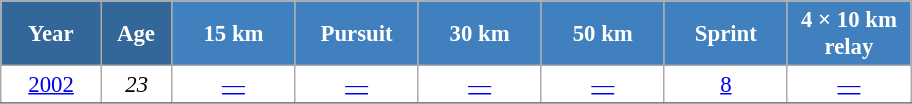<table class="wikitable" style="font-size:95%; text-align:center; border:grey solid 1px; border-collapse:collapse; background:#ffffff;">
<tr>
<th style="background-color:#369; color:white; width:60px;"> Year </th>
<th style="background-color:#369; color:white; width:40px;"> Age </th>
<th style="background-color:#4180be; color:white; width:75px;"> 15 km </th>
<th style="background-color:#4180be; color:white; width:75px;"> Pursuit </th>
<th style="background-color:#4180be; color:white; width:75px;"> 30 km </th>
<th style="background-color:#4180be; color:white; width:75px;"> 50 km </th>
<th style="background-color:#4180be; color:white; width:75px;"> Sprint </th>
<th style="background-color:#4180be; color:white; width:75px;"> 4 × 10 km <br> relay </th>
</tr>
<tr>
<td><a href='#'>2002</a></td>
<td><em>23</em></td>
<td><a href='#'>—</a></td>
<td><a href='#'>—</a></td>
<td><a href='#'>—</a></td>
<td><a href='#'>—</a></td>
<td><a href='#'>8</a></td>
<td><a href='#'>—</a></td>
</tr>
<tr>
</tr>
</table>
